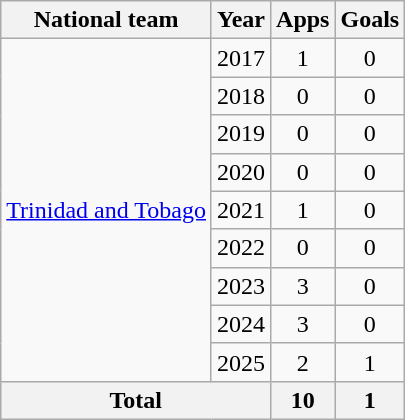<table class="wikitable" style="text-align: center;">
<tr>
<th>National team</th>
<th>Year</th>
<th>Apps</th>
<th>Goals</th>
</tr>
<tr>
<td rowspan="9"><a href='#'>Trinidad and Tobago</a></td>
<td>2017</td>
<td>1</td>
<td>0</td>
</tr>
<tr>
<td>2018</td>
<td>0</td>
<td>0</td>
</tr>
<tr>
<td>2019</td>
<td>0</td>
<td>0</td>
</tr>
<tr>
<td>2020</td>
<td>0</td>
<td>0</td>
</tr>
<tr>
<td>2021</td>
<td>1</td>
<td>0</td>
</tr>
<tr>
<td>2022</td>
<td>0</td>
<td>0</td>
</tr>
<tr>
<td>2023</td>
<td>3</td>
<td>0</td>
</tr>
<tr>
<td>2024</td>
<td>3</td>
<td>0</td>
</tr>
<tr>
<td>2025</td>
<td>2</td>
<td>1</td>
</tr>
<tr>
<th colspan="2">Total</th>
<th>10</th>
<th>1</th>
</tr>
</table>
